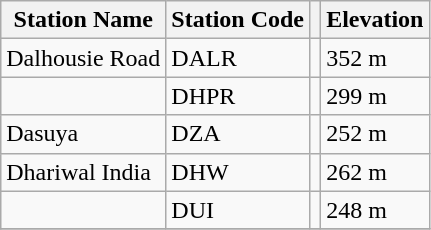<table class="wikitable sortable">
<tr>
<th>Station Name</th>
<th>Station Code</th>
<th></th>
<th>Elevation</th>
</tr>
<tr>
<td>Dalhousie Road</td>
<td>DALR</td>
<td></td>
<td>352 m</td>
</tr>
<tr>
<td></td>
<td>DHPR</td>
<td></td>
<td>299 m</td>
</tr>
<tr>
<td>Dasuya</td>
<td>DZA</td>
<td></td>
<td>252 m</td>
</tr>
<tr>
<td>Dhariwal India</td>
<td>DHW</td>
<td></td>
<td>262 m</td>
</tr>
<tr>
<td></td>
<td>DUI</td>
<td></td>
<td>248 m</td>
</tr>
<tr>
</tr>
</table>
